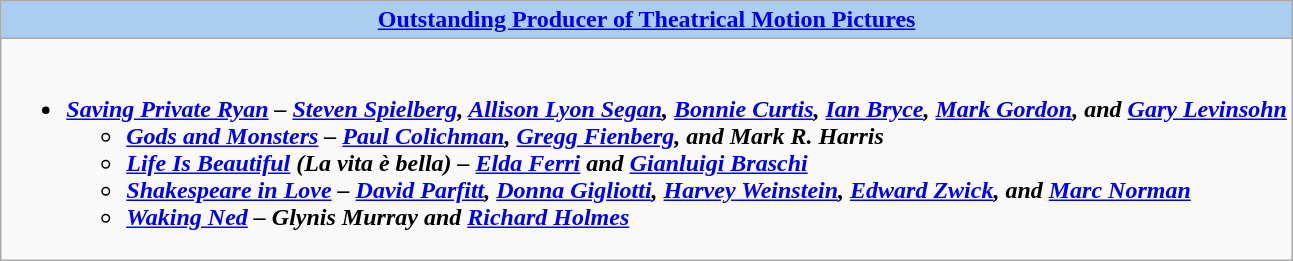<table class="wikitable">
<tr>
<th colspan="2" style="background:#abcdef;"><a href='#'>Outstanding Producer of Theatrical Motion Pictures</a></th>
</tr>
<tr>
<td colspan="2" style="vertical-align:top;"><br><ul><li><strong><em><a href='#'>Saving Private Ryan</a><em> – <a href='#'>Steven Spielberg</a>, <a href='#'>Allison Lyon Segan</a>, <a href='#'>Bonnie Curtis</a>, <a href='#'>Ian Bryce</a>, <a href='#'>Mark Gordon</a>, and <a href='#'>Gary Levinsohn</a><strong><ul><li></em><a href='#'>Gods and Monsters</a><em> – <a href='#'>Paul Colichman</a>, <a href='#'>Gregg Fienberg</a>, and Mark R. Harris</li><li></em><a href='#'>Life Is Beautiful</a> (La vita è bella)<em> – <a href='#'>Elda Ferri</a> and <a href='#'>Gianluigi Braschi</a></li><li></em><a href='#'>Shakespeare in Love</a><em> – <a href='#'>David Parfitt</a>, <a href='#'>Donna Gigliotti</a>, <a href='#'>Harvey Weinstein</a>, <a href='#'>Edward Zwick</a>, and <a href='#'>Marc Norman</a></li><li></em><a href='#'>Waking Ned</a><em> – Glynis Murray and <a href='#'>Richard Holmes</a></li></ul></li></ul></td>
</tr>
</table>
